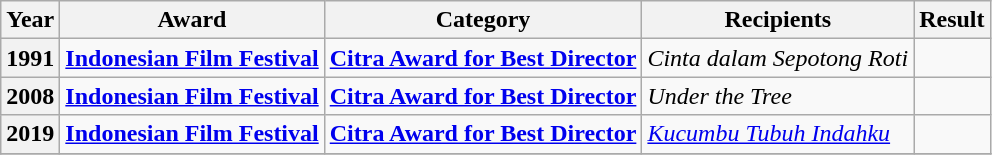<table class="wikitable sortable">
<tr>
<th>Year</th>
<th>Award</th>
<th>Category</th>
<th>Recipients</th>
<th>Result</th>
</tr>
<tr>
<th>1991</th>
<td><strong><a href='#'>Indonesian Film Festival</a></strong></td>
<td><strong><a href='#'>Citra Award for Best Director</a></strong></td>
<td><em>Cinta dalam Sepotong Roti</em></td>
<td></td>
</tr>
<tr>
<th>2008</th>
<td><strong><a href='#'>Indonesian Film Festival</a></strong></td>
<td><strong><a href='#'>Citra Award for Best Director</a></strong></td>
<td><em>Under the Tree</em></td>
<td></td>
</tr>
<tr>
<th>2019</th>
<td><strong><a href='#'>Indonesian Film Festival</a></strong></td>
<td><strong><a href='#'>Citra Award for Best Director</a></strong></td>
<td><em><a href='#'>Kucumbu Tubuh Indahku</a></em></td>
<td></td>
</tr>
<tr>
</tr>
</table>
